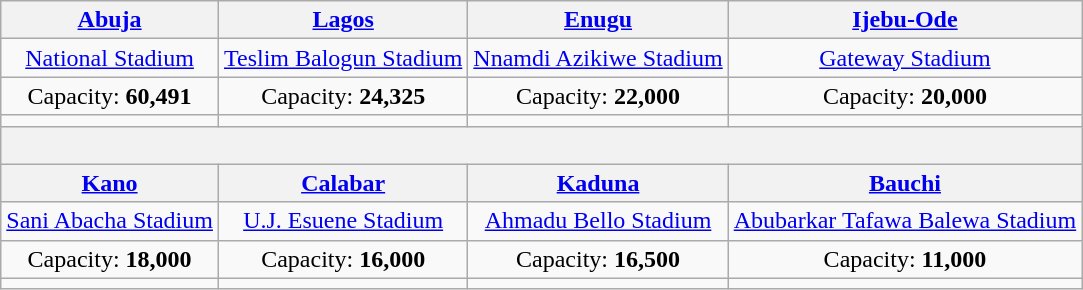<table class="wikitable" style="text-align:center">
<tr>
<th><a href='#'>Abuja</a></th>
<th><a href='#'>Lagos</a></th>
<th><a href='#'>Enugu</a></th>
<th><a href='#'>Ijebu-Ode</a></th>
</tr>
<tr>
<td><a href='#'>National Stadium</a></td>
<td><a href='#'>Teslim Balogun Stadium</a></td>
<td><a href='#'>Nnamdi Azikiwe Stadium</a></td>
<td><a href='#'>Gateway Stadium</a></td>
</tr>
<tr>
<td>Capacity: <strong>60,491</strong></td>
<td>Capacity: <strong>24,325</strong></td>
<td>Capacity: <strong>22,000</strong></td>
<td>Capacity: <strong>20,000</strong></td>
</tr>
<tr>
<td></td>
<td></td>
<td></td>
<td></td>
</tr>
<tr>
<th colspan=4><br></th>
</tr>
<tr>
<th><a href='#'>Kano</a></th>
<th><a href='#'>Calabar</a></th>
<th><a href='#'>Kaduna</a></th>
<th><a href='#'>Bauchi</a></th>
</tr>
<tr>
<td><a href='#'>Sani Abacha Stadium</a></td>
<td><a href='#'>U.J. Esuene Stadium</a></td>
<td><a href='#'>Ahmadu Bello Stadium</a></td>
<td><a href='#'>Abubarkar Tafawa Balewa Stadium</a></td>
</tr>
<tr>
<td>Capacity: <strong>18,000</strong></td>
<td>Capacity: <strong>16,000</strong></td>
<td>Capacity: <strong>16,500</strong></td>
<td>Capacity: <strong>11,000</strong></td>
</tr>
<tr>
<td></td>
<td></td>
<td></td>
<td></td>
</tr>
</table>
